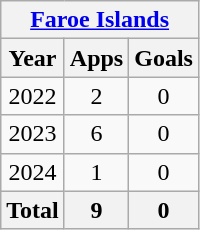<table class="wikitable" style="text-align:center">
<tr>
<th colspan=3><a href='#'>Faroe Islands</a></th>
</tr>
<tr>
<th>Year</th>
<th>Apps</th>
<th>Goals</th>
</tr>
<tr>
<td>2022</td>
<td>2</td>
<td>0</td>
</tr>
<tr>
<td>2023</td>
<td>6</td>
<td>0</td>
</tr>
<tr>
<td>2024</td>
<td>1</td>
<td>0</td>
</tr>
<tr>
<th>Total</th>
<th>9</th>
<th>0</th>
</tr>
</table>
